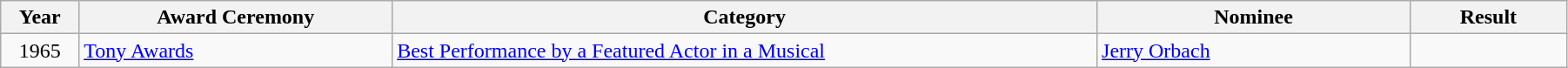<table class="wikitable" style="width:95%;">
<tr>
<th style="width:5%;">Year</th>
<th style="width:20%;">Award Ceremony</th>
<th style="width:45%;">Category</th>
<th style="width:20%;">Nominee</th>
<th style="width:10%;">Result</th>
</tr>
<tr>
<td style="text-align:center;">1965</td>
<td><a href='#'>Tony Awards</a></td>
<td><a href='#'>Best Performance by a Featured Actor in a Musical</a></td>
<td><a href='#'>Jerry Orbach</a></td>
<td></td>
</tr>
</table>
